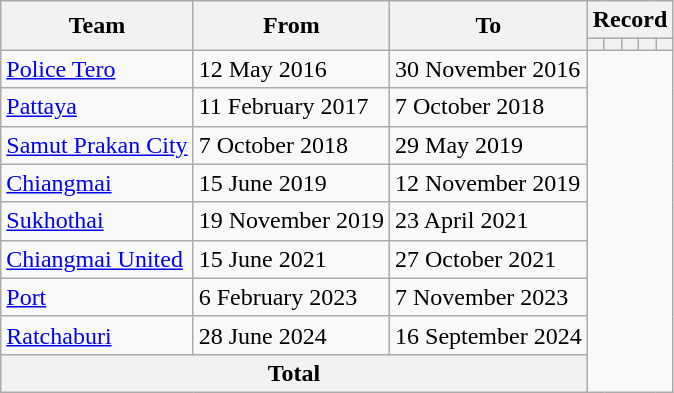<table class=wikitable style=text-align:center>
<tr>
<th rowspan="2">Team</th>
<th rowspan="2">From</th>
<th rowspan="2">To</th>
<th colspan="5">Record</th>
</tr>
<tr>
<th></th>
<th></th>
<th></th>
<th></th>
<th></th>
</tr>
<tr>
<td align="left"><a href='#'>Police Tero</a></td>
<td align="left">12 May 2016</td>
<td align="left">30 November 2016<br></td>
</tr>
<tr>
<td align="left"><a href='#'>Pattaya</a></td>
<td align="left">11 February 2017</td>
<td align="left">7 October 2018<br></td>
</tr>
<tr>
<td align="left"><a href='#'>Samut Prakan City</a></td>
<td align="left">7 October 2018</td>
<td align="left">29 May 2019<br></td>
</tr>
<tr>
<td align="left"><a href='#'>Chiangmai</a></td>
<td align="left">15 June 2019</td>
<td align="left">12 November 2019<br></td>
</tr>
<tr>
<td align="left"><a href='#'>Sukhothai</a></td>
<td align="left">19 November 2019</td>
<td align="left">23 April 2021<br></td>
</tr>
<tr>
<td align="left"><a href='#'>Chiangmai United</a></td>
<td align="left">15 June 2021</td>
<td align="left">27 October 2021<br></td>
</tr>
<tr>
<td align="left"><a href='#'>Port</a></td>
<td align="left">6 February 2023</td>
<td align="left">7 November 2023<br></td>
</tr>
<tr>
<td align="left"><a href='#'>Ratchaburi</a></td>
<td align="left">28 June 2024</td>
<td align="left">16 September 2024<br></td>
</tr>
<tr>
<th colspan="3">Total<br></th>
</tr>
</table>
